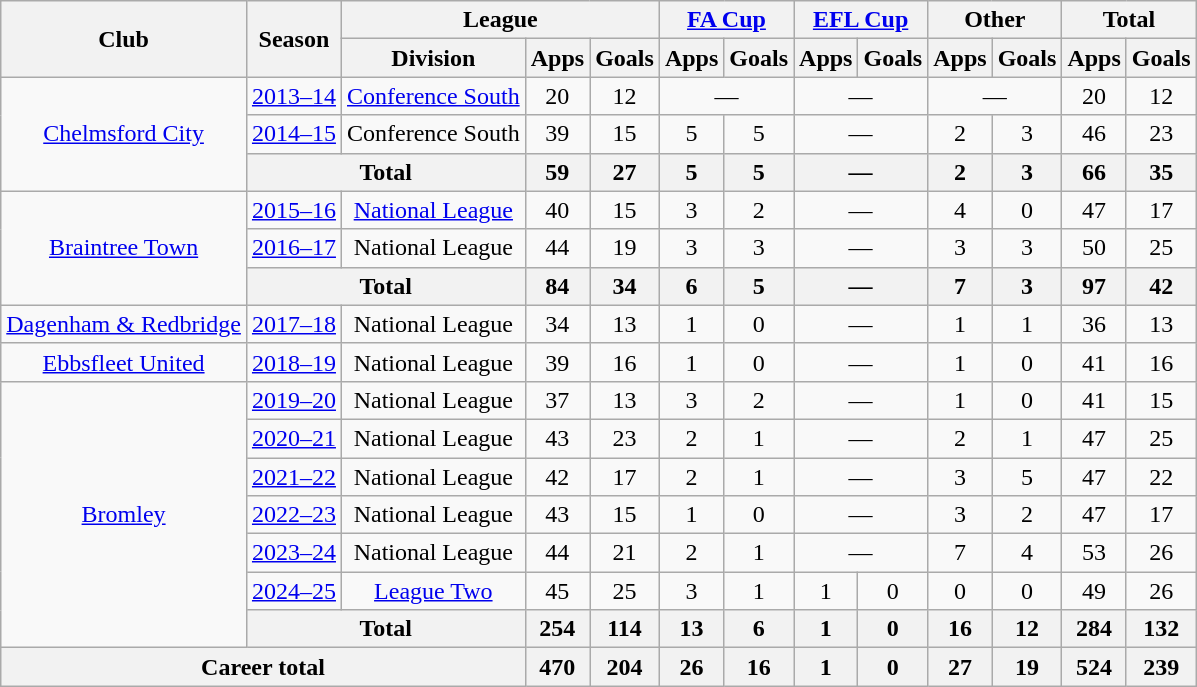<table class="wikitable" style="text-align: center;">
<tr>
<th rowspan=2>Club</th>
<th rowspan=2>Season</th>
<th colspan=3>League</th>
<th colspan=2><a href='#'>FA Cup</a></th>
<th colspan=2><a href='#'>EFL Cup</a></th>
<th colspan=2>Other</th>
<th colspan=2>Total</th>
</tr>
<tr>
<th>Division</th>
<th>Apps</th>
<th>Goals</th>
<th>Apps</th>
<th>Goals</th>
<th>Apps</th>
<th>Goals</th>
<th>Apps</th>
<th>Goals</th>
<th>Apps</th>
<th>Goals</th>
</tr>
<tr>
<td rowspan=3><a href='#'>Chelmsford City</a></td>
<td><a href='#'>2013–14</a></td>
<td><a href='#'>Conference South</a></td>
<td>20</td>
<td>12</td>
<td colspan=2>—</td>
<td colspan=2>—</td>
<td colspan=2>—</td>
<td>20</td>
<td>12</td>
</tr>
<tr>
<td><a href='#'>2014–15</a></td>
<td>Conference South</td>
<td>39</td>
<td>15</td>
<td>5</td>
<td>5</td>
<td colspan=2>—</td>
<td>2</td>
<td>3</td>
<td>46</td>
<td>23</td>
</tr>
<tr>
<th colspan=2>Total</th>
<th>59</th>
<th>27</th>
<th>5</th>
<th>5</th>
<th colspan=2>—</th>
<th>2</th>
<th>3</th>
<th>66</th>
<th>35</th>
</tr>
<tr>
<td rowspan=3><a href='#'>Braintree Town</a></td>
<td><a href='#'>2015–16</a></td>
<td><a href='#'>National League</a></td>
<td>40</td>
<td>15</td>
<td>3</td>
<td>2</td>
<td colspan=2>—</td>
<td>4</td>
<td>0</td>
<td>47</td>
<td>17</td>
</tr>
<tr>
<td><a href='#'>2016–17</a></td>
<td>National League</td>
<td>44</td>
<td>19</td>
<td>3</td>
<td>3</td>
<td colspan=2>—</td>
<td>3</td>
<td>3</td>
<td>50</td>
<td>25</td>
</tr>
<tr>
<th colspan=2>Total</th>
<th>84</th>
<th>34</th>
<th>6</th>
<th>5</th>
<th colspan=2>—</th>
<th>7</th>
<th>3</th>
<th>97</th>
<th>42</th>
</tr>
<tr>
<td><a href='#'>Dagenham & Redbridge</a></td>
<td><a href='#'>2017–18</a></td>
<td>National League</td>
<td>34</td>
<td>13</td>
<td>1</td>
<td>0</td>
<td colspan=2>—</td>
<td>1</td>
<td>1</td>
<td>36</td>
<td>13</td>
</tr>
<tr>
<td><a href='#'>Ebbsfleet United</a></td>
<td><a href='#'>2018–19</a></td>
<td>National League</td>
<td>39</td>
<td>16</td>
<td>1</td>
<td>0</td>
<td colspan=2>—</td>
<td>1</td>
<td>0</td>
<td>41</td>
<td>16</td>
</tr>
<tr>
<td rowspan=7><a href='#'>Bromley</a></td>
<td><a href='#'>2019–20</a></td>
<td>National League</td>
<td>37</td>
<td>13</td>
<td>3</td>
<td>2</td>
<td colspan=2>—</td>
<td>1</td>
<td>0</td>
<td>41</td>
<td>15</td>
</tr>
<tr>
<td><a href='#'>2020–21</a></td>
<td>National League</td>
<td>43</td>
<td>23</td>
<td>2</td>
<td>1</td>
<td colspan=2>—</td>
<td>2</td>
<td>1</td>
<td>47</td>
<td>25</td>
</tr>
<tr>
<td><a href='#'>2021–22</a></td>
<td>National League</td>
<td>42</td>
<td>17</td>
<td>2</td>
<td>1</td>
<td colspan=2>—</td>
<td>3</td>
<td>5</td>
<td>47</td>
<td>22</td>
</tr>
<tr>
<td><a href='#'>2022–23</a></td>
<td>National League</td>
<td>43</td>
<td>15</td>
<td>1</td>
<td>0</td>
<td colspan=2>—</td>
<td>3</td>
<td>2</td>
<td>47</td>
<td>17</td>
</tr>
<tr>
<td><a href='#'>2023–24</a></td>
<td>National League</td>
<td>44</td>
<td>21</td>
<td>2</td>
<td>1</td>
<td colspan=2>—</td>
<td>7</td>
<td>4</td>
<td>53</td>
<td>26</td>
</tr>
<tr>
<td><a href='#'>2024–25</a></td>
<td><a href='#'>League Two</a></td>
<td>45</td>
<td>25</td>
<td>3</td>
<td>1</td>
<td>1</td>
<td>0</td>
<td>0</td>
<td>0</td>
<td>49</td>
<td>26</td>
</tr>
<tr>
<th colspan=2>Total</th>
<th>254</th>
<th>114</th>
<th>13</th>
<th>6</th>
<th>1</th>
<th>0</th>
<th>16</th>
<th>12</th>
<th>284</th>
<th>132</th>
</tr>
<tr>
<th colspan=3>Career total</th>
<th>470</th>
<th>204</th>
<th>26</th>
<th>16</th>
<th>1</th>
<th>0</th>
<th>27</th>
<th>19</th>
<th>524</th>
<th>239</th>
</tr>
</table>
